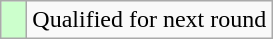<table class="wikitable">
<tr>
<td style="width:10px; background:#cfc"></td>
<td>Qualified for next round</td>
</tr>
</table>
